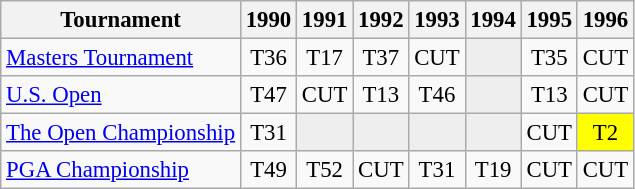<table class="wikitable" style="font-size:95%;text-align:center;">
<tr>
<th>Tournament</th>
<th>1990</th>
<th>1991</th>
<th>1992</th>
<th>1993</th>
<th>1994</th>
<th>1995</th>
<th>1996</th>
</tr>
<tr>
<td align=left><a href='#'>Masters Tournament</a></td>
<td>T36</td>
<td>T17</td>
<td>T37</td>
<td>CUT</td>
<td style="background:#eeeeee;"></td>
<td>T35</td>
<td>CUT</td>
</tr>
<tr>
<td align=left><a href='#'>U.S. Open</a></td>
<td>T47</td>
<td>CUT</td>
<td>T13</td>
<td>T46</td>
<td style="background:#eeeeee;"></td>
<td>T13</td>
<td>CUT</td>
</tr>
<tr>
<td align=left><a href='#'>The Open Championship</a></td>
<td>T31</td>
<td style="background:#eeeeee;"></td>
<td style="background:#eeeeee;"></td>
<td style="background:#eeeeee;"></td>
<td style="background:#eeeeee;"></td>
<td>CUT</td>
<td style="background:yellow;">T2</td>
</tr>
<tr>
<td align=left><a href='#'>PGA Championship</a></td>
<td>T49</td>
<td>T52</td>
<td>CUT</td>
<td>T31</td>
<td>T19</td>
<td>CUT</td>
<td>CUT</td>
</tr>
</table>
